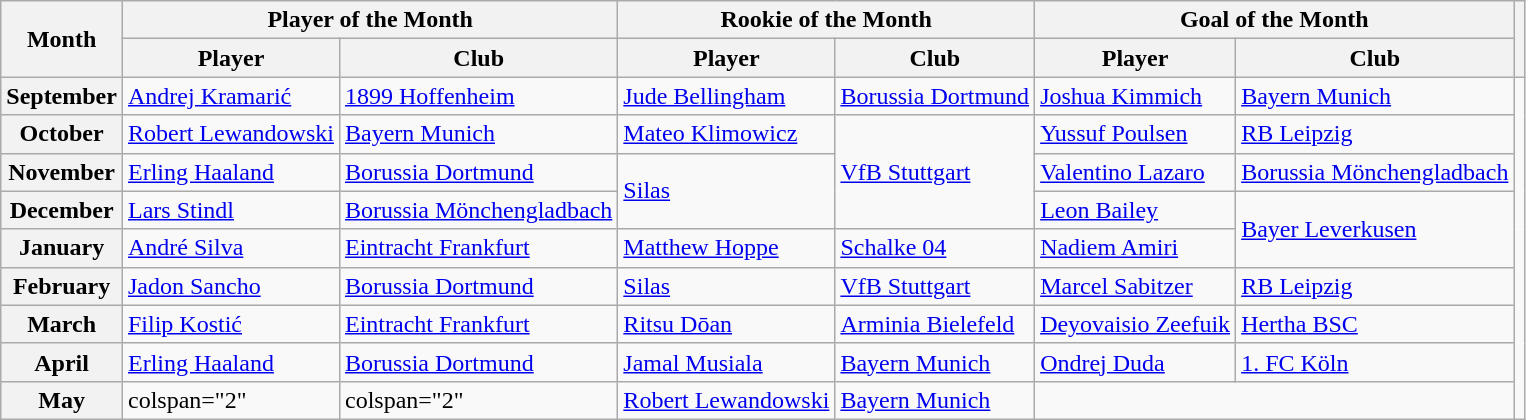<table class="wikitable">
<tr>
<th rowspan="2">Month</th>
<th colspan="2">Player of the Month</th>
<th colspan="2">Rookie of the Month</th>
<th colspan="2">Goal of the Month</th>
<th rowspan="2"></th>
</tr>
<tr>
<th>Player</th>
<th>Club</th>
<th>Player</th>
<th>Club</th>
<th>Player</th>
<th>Club</th>
</tr>
<tr>
<th>September</th>
<td> <a href='#'>Andrej Kramarić</a></td>
<td><a href='#'>1899 Hoffenheim</a></td>
<td> <a href='#'>Jude Bellingham</a></td>
<td><a href='#'>Borussia Dortmund</a></td>
<td> <a href='#'>Joshua Kimmich</a></td>
<td><a href='#'>Bayern Munich</a></td>
<td rowspan="9"></td>
</tr>
<tr>
<th>October</th>
<td> <a href='#'>Robert Lewandowski</a></td>
<td><a href='#'>Bayern Munich</a></td>
<td> <a href='#'>Mateo Klimowicz</a></td>
<td rowspan="3"><a href='#'>VfB Stuttgart</a></td>
<td> <a href='#'>Yussuf Poulsen</a></td>
<td><a href='#'>RB Leipzig</a></td>
</tr>
<tr>
<th>November</th>
<td> <a href='#'>Erling Haaland</a></td>
<td><a href='#'>Borussia Dortmund</a></td>
<td rowspan="2"> <a href='#'>Silas</a></td>
<td> <a href='#'>Valentino Lazaro</a></td>
<td><a href='#'>Borussia Mönchengladbach</a></td>
</tr>
<tr>
<th>December</th>
<td> <a href='#'>Lars Stindl</a></td>
<td><a href='#'>Borussia Mönchengladbach</a></td>
<td> <a href='#'>Leon Bailey</a></td>
<td rowspan="2"><a href='#'>Bayer Leverkusen</a></td>
</tr>
<tr>
<th>January</th>
<td> <a href='#'>André Silva</a></td>
<td><a href='#'>Eintracht Frankfurt</a></td>
<td> <a href='#'>Matthew Hoppe</a></td>
<td><a href='#'>Schalke 04</a></td>
<td> <a href='#'>Nadiem Amiri</a></td>
</tr>
<tr>
<th>February</th>
<td> <a href='#'>Jadon Sancho</a></td>
<td><a href='#'>Borussia Dortmund</a></td>
<td> <a href='#'>Silas</a></td>
<td><a href='#'>VfB Stuttgart</a></td>
<td> <a href='#'>Marcel Sabitzer</a></td>
<td><a href='#'>RB Leipzig</a></td>
</tr>
<tr>
<th>March</th>
<td> <a href='#'>Filip Kostić</a></td>
<td><a href='#'>Eintracht Frankfurt</a></td>
<td> <a href='#'>Ritsu Dōan</a></td>
<td><a href='#'>Arminia Bielefeld</a></td>
<td> <a href='#'>Deyovaisio Zeefuik</a></td>
<td><a href='#'>Hertha BSC</a></td>
</tr>
<tr>
<th>April</th>
<td> <a href='#'>Erling Haaland</a></td>
<td><a href='#'>Borussia Dortmund</a></td>
<td> <a href='#'>Jamal Musiala</a></td>
<td><a href='#'>Bayern Munich</a></td>
<td> <a href='#'>Ondrej Duda</a></td>
<td><a href='#'>1. FC Köln</a></td>
</tr>
<tr>
<th>May</th>
<td>colspan="2" </td>
<td>colspan="2" </td>
<td> <a href='#'>Robert Lewandowski</a></td>
<td><a href='#'>Bayern Munich</a></td>
</tr>
</table>
